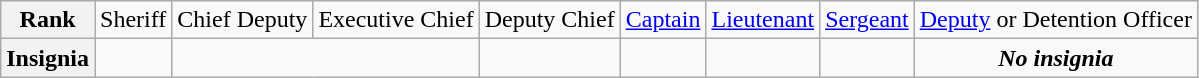<table class="wikitable">
<tr style="text-align:center;">
<th>Rank</th>
<td>Sheriff</td>
<td>Chief Deputy</td>
<td>Executive Chief</td>
<td>Deputy Chief</td>
<td><a href='#'>Captain</a></td>
<td><a href='#'>Lieutenant</a></td>
<td><a href='#'>Sergeant</a></td>
<td><a href='#'>Deputy</a> or Detention Officer</td>
</tr>
<tr style="text-align:center;">
<th>Insignia</th>
<td></td>
<td colspan=2></td>
<td></td>
<td></td>
<td></td>
<td></td>
<td><strong><em>No insignia</em></strong></td>
</tr>
</table>
